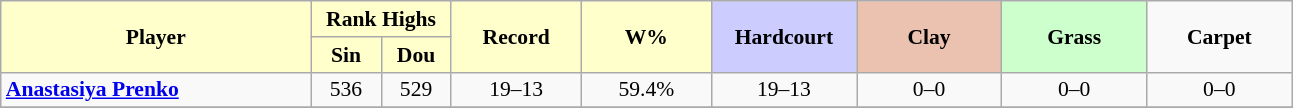<table class="wikitable sortable" style=font-size:90%;text-align:center>
<tr>
<td rowspan=2 width=200 bgcolor=ffffcc><strong>Player</strong></td>
<td colspan=2 width=80 bgcolor=ffffcc><strong>Rank Highs</strong></td>
<td rowspan=2 width=80 bgcolor=ffffcc><strong>Record</strong></td>
<td rowspan=2 width=80 bgcolor=ffffcc><strong>W%</strong></td>
<td rowspan=2 width=90 bgcolor=CCCCFF><strong>Hardcourt</strong></td>
<td rowspan=2 width=90 bgcolor=EBC2AF><strong>Clay</strong></td>
<td rowspan=2 width=90 bgcolor=CCFFCC><strong>Grass</strong></td>
<td rowspan=2 width=90><strong>Carpet</strong></td>
</tr>
<tr>
<td width=40 bgcolor=ffffcc><strong>Sin</strong></td>
<td width=40 bgcolor=ffffcc><strong>Dou</strong></td>
</tr>
<tr>
<td align=left><strong><a href='#'>Anastasiya Prenko</a></strong></td>
<td>536</td>
<td>529</td>
<td>19–13</td>
<td>59.4%</td>
<td>19–13</td>
<td>0–0</td>
<td>0–0</td>
<td>0–0</td>
</tr>
<tr>
</tr>
</table>
